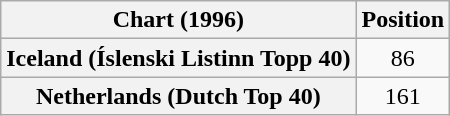<table class="wikitable sortable plainrowheaders" style="text-align:center;">
<tr>
<th>Chart (1996)</th>
<th>Position</th>
</tr>
<tr>
<th scope="row">Iceland (Íslenski Listinn Topp 40)</th>
<td>86</td>
</tr>
<tr>
<th scope="row">Netherlands (Dutch Top 40)</th>
<td>161</td>
</tr>
</table>
